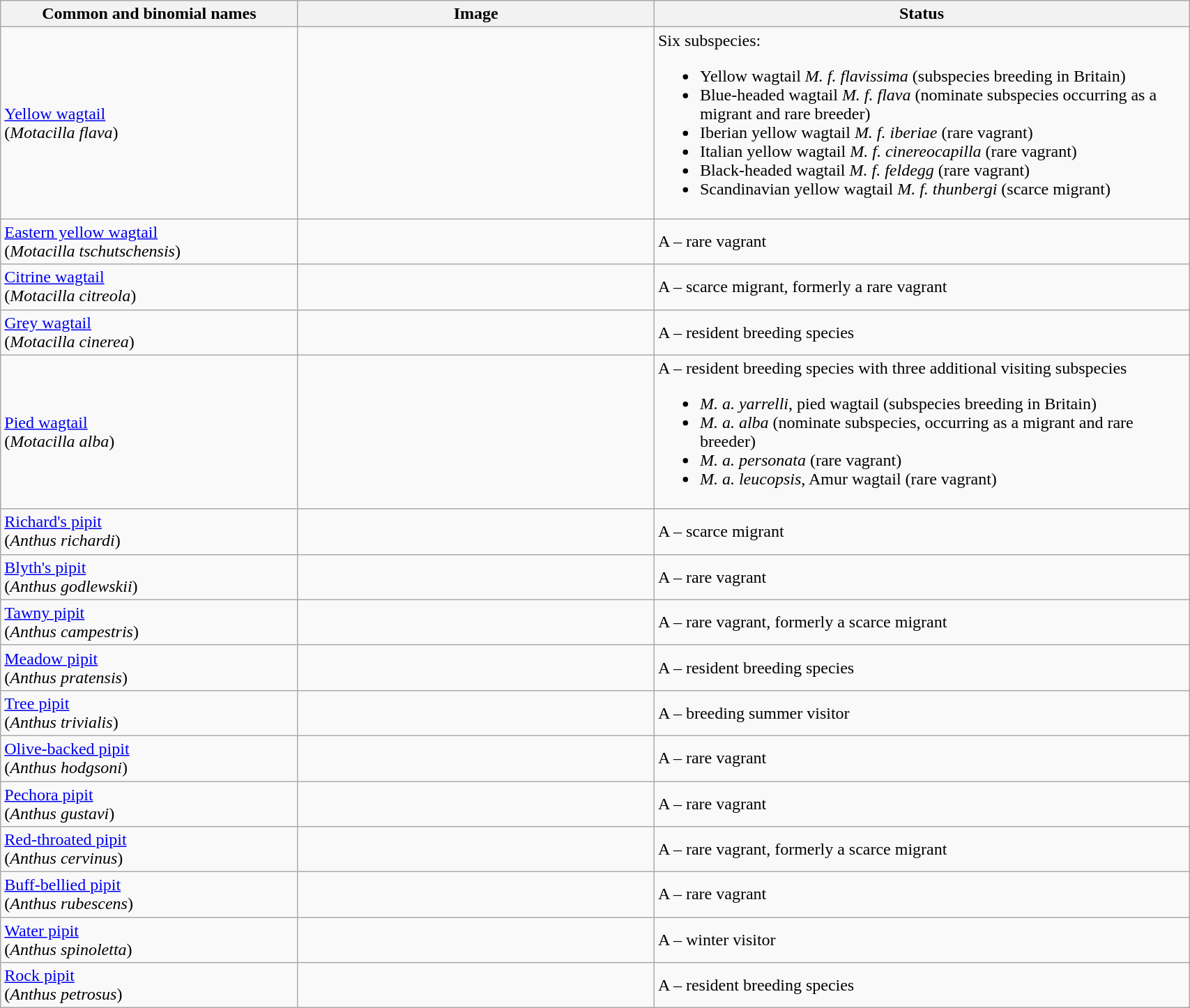<table width=90% class="wikitable">
<tr>
<th width=25%>Common and binomial names</th>
<th width=30%>Image</th>
<th width=45%>Status</th>
</tr>
<tr>
<td><a href='#'>Yellow wagtail</a><br>(<em>Motacilla flava</em>)</td>
<td></td>
<td>Six subspecies:<br><ul><li>Yellow wagtail <em>M. f. flavissima</em> (subspecies breeding in Britain)</li><li>Blue-headed wagtail <em>M. f. flava</em> (nominate subspecies occurring as a migrant and rare breeder)</li><li>Iberian yellow wagtail <em>M. f. iberiae</em> (rare vagrant)</li><li>Italian yellow wagtail <em>M. f. cinereocapilla</em> (rare vagrant)</li><li>Black-headed wagtail <em>M. f. feldegg</em> (rare vagrant)</li><li>Scandinavian yellow wagtail <em>M. f. thunbergi</em> (scarce migrant)</li></ul></td>
</tr>
<tr>
<td><a href='#'>Eastern yellow wagtail</a><br>(<em>Motacilla tschutschensis</em>)</td>
<td></td>
<td>A – rare vagrant</td>
</tr>
<tr>
<td><a href='#'>Citrine wagtail</a><br>(<em>Motacilla citreola</em>)</td>
<td></td>
<td>A – scarce migrant, formerly a rare vagrant</td>
</tr>
<tr>
<td><a href='#'>Grey wagtail</a><br>(<em>Motacilla cinerea</em>)</td>
<td></td>
<td>A – resident breeding species</td>
</tr>
<tr>
<td><a href='#'>Pied wagtail</a><br>(<em>Motacilla alba</em>)</td>
<td></td>
<td>A – resident breeding species with three additional visiting subspecies<br><ul><li><em>M. a. yarrelli</em>, pied wagtail (subspecies breeding in Britain)</li><li><em>M. a. alba</em> (nominate subspecies, occurring as a migrant and rare breeder)</li><li><em>M. a. personata</em> (rare vagrant)</li><li><em>M. a. leucopsis</em>, Amur wagtail (rare vagrant)</li></ul></td>
</tr>
<tr>
<td><a href='#'>Richard's pipit</a><br>(<em>Anthus richardi</em>)</td>
<td></td>
<td>A – scarce migrant</td>
</tr>
<tr>
<td><a href='#'>Blyth's pipit</a><br>(<em>Anthus godlewskii</em>)</td>
<td></td>
<td>A – rare vagrant</td>
</tr>
<tr>
<td><a href='#'>Tawny pipit</a><br>(<em>Anthus campestris</em>)</td>
<td></td>
<td>A – rare vagrant, formerly a scarce migrant</td>
</tr>
<tr>
<td><a href='#'>Meadow pipit</a><br>(<em>Anthus pratensis</em>)</td>
<td></td>
<td>A – resident breeding species</td>
</tr>
<tr>
<td><a href='#'>Tree pipit</a><br>(<em>Anthus trivialis</em>)</td>
<td></td>
<td>A – breeding summer visitor</td>
</tr>
<tr>
<td><a href='#'>Olive-backed pipit</a><br>(<em>Anthus hodgsoni</em>)</td>
<td></td>
<td>A – rare vagrant</td>
</tr>
<tr>
<td><a href='#'>Pechora pipit</a><br>(<em>Anthus gustavi</em>)</td>
<td></td>
<td>A – rare vagrant</td>
</tr>
<tr>
<td><a href='#'>Red-throated pipit</a><br>(<em>Anthus cervinus</em>)</td>
<td></td>
<td>A – rare vagrant, formerly a scarce migrant</td>
</tr>
<tr>
<td><a href='#'>Buff-bellied pipit</a><br>(<em>Anthus rubescens</em>)</td>
<td></td>
<td>A – rare vagrant</td>
</tr>
<tr>
<td><a href='#'>Water pipit</a><br>(<em>Anthus spinoletta</em>)</td>
<td></td>
<td>A – winter visitor</td>
</tr>
<tr>
<td><a href='#'>Rock pipit</a><br>(<em>Anthus petrosus</em>)</td>
<td></td>
<td>A – resident breeding species</td>
</tr>
</table>
